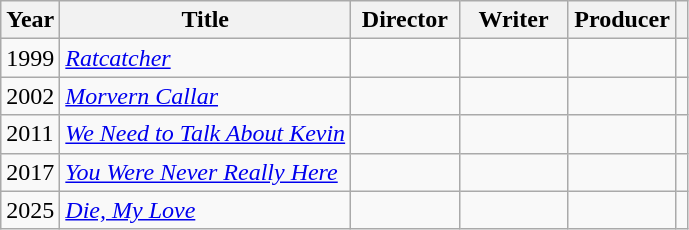<table class="wikitable">
<tr>
<th>Year</th>
<th>Title</th>
<th width=65>Director</th>
<th width=65>Writer</th>
<th width=65>Producer</th>
<th scope="col"></th>
</tr>
<tr>
<td>1999</td>
<td><em><a href='#'>Ratcatcher</a></em></td>
<td></td>
<td></td>
<td></td>
<td></td>
</tr>
<tr>
<td>2002</td>
<td><em><a href='#'>Morvern Callar</a></em></td>
<td></td>
<td></td>
<td></td>
<td></td>
</tr>
<tr>
<td>2011</td>
<td><em><a href='#'>We Need to Talk About Kevin</a></em></td>
<td></td>
<td></td>
<td></td>
<td></td>
</tr>
<tr>
<td>2017</td>
<td><em><a href='#'>You Were Never Really Here</a></em></td>
<td></td>
<td></td>
<td></td>
<td></td>
</tr>
<tr>
<td>2025</td>
<td><em><a href='#'>Die, My Love</a></em></td>
<td></td>
<td></td>
<td></td>
<td></td>
</tr>
</table>
